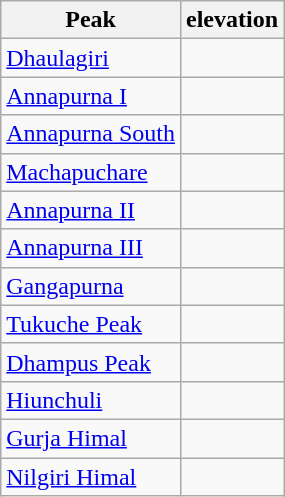<table border=0 cellspacing=5 style="margin-left:3em" class="wikitable sortable">
<tr>
<th align=left>Peak</th>
<th>elevation</th>
</tr>
<tr>
<td><a href='#'>Dhaulagiri</a></td>
<td></td>
</tr>
<tr>
<td><a href='#'>Annapurna I</a></td>
<td></td>
</tr>
<tr>
<td><a href='#'>Annapurna South</a></td>
<td></td>
</tr>
<tr>
<td><a href='#'>Machapuchare</a></td>
<td></td>
</tr>
<tr>
<td><a href='#'>Annapurna II</a></td>
<td></td>
</tr>
<tr>
<td><a href='#'>Annapurna III</a></td>
<td></td>
</tr>
<tr>
<td><a href='#'>Gangapurna</a></td>
<td></td>
</tr>
<tr>
<td><a href='#'>Tukuche Peak</a></td>
<td></td>
</tr>
<tr>
<td><a href='#'>Dhampus Peak</a></td>
<td></td>
</tr>
<tr>
<td><a href='#'>Hiunchuli</a></td>
<td></td>
</tr>
<tr>
<td><a href='#'>Gurja Himal</a></td>
<td></td>
</tr>
<tr>
<td><a href='#'>Nilgiri Himal</a></td>
<td></td>
</tr>
</table>
